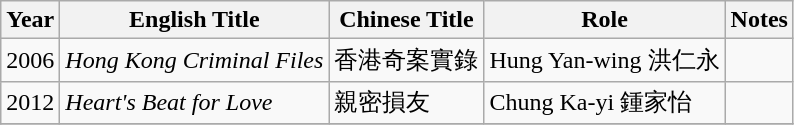<table class="wikitable sortable">
<tr>
<th>Year</th>
<th>English Title</th>
<th>Chinese Title</th>
<th>Role</th>
<th>Notes</th>
</tr>
<tr>
<td>2006</td>
<td><em>Hong Kong Criminal Files</em></td>
<td>香港奇案實錄</td>
<td>Hung Yan-wing 洪仁永</td>
<td></td>
</tr>
<tr>
<td>2012</td>
<td><em>Heart's Beat for Love</em></td>
<td>親密損友</td>
<td>Chung Ka-yi 鍾家怡</td>
<td></td>
</tr>
<tr>
</tr>
</table>
